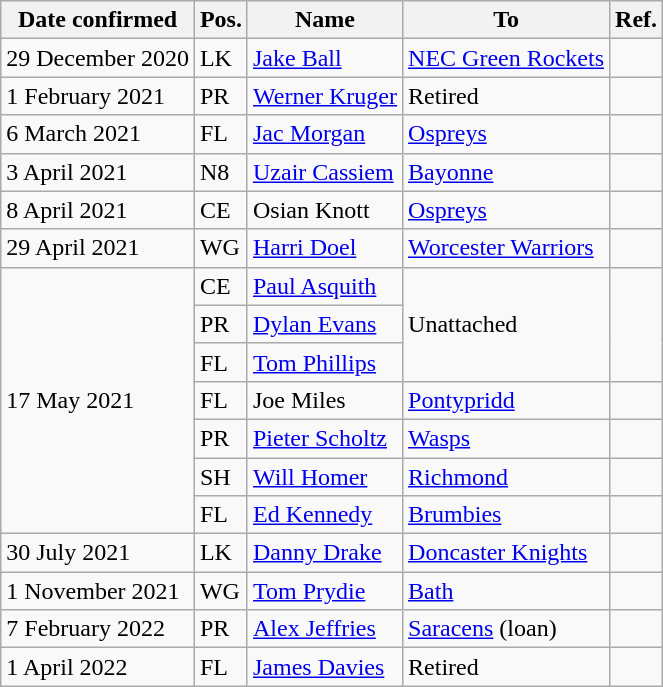<table class="wikitable">
<tr>
<th>Date confirmed</th>
<th>Pos.</th>
<th>Name</th>
<th>To</th>
<th>Ref.</th>
</tr>
<tr>
<td>29 December 2020</td>
<td>LK</td>
<td> <a href='#'>Jake Ball</a></td>
<td> <a href='#'>NEC Green Rockets</a></td>
<td></td>
</tr>
<tr>
<td>1 February 2021</td>
<td>PR</td>
<td> <a href='#'>Werner Kruger</a></td>
<td>Retired</td>
<td></td>
</tr>
<tr>
<td>6 March 2021</td>
<td>FL</td>
<td> <a href='#'>Jac Morgan</a></td>
<td> <a href='#'>Ospreys</a></td>
<td></td>
</tr>
<tr>
<td>3 April 2021</td>
<td>N8</td>
<td> <a href='#'>Uzair Cassiem</a></td>
<td> <a href='#'>Bayonne</a></td>
<td></td>
</tr>
<tr>
<td>8 April 2021</td>
<td>CE</td>
<td> Osian Knott</td>
<td> <a href='#'>Ospreys</a></td>
<td></td>
</tr>
<tr>
<td>29 April 2021</td>
<td>WG</td>
<td> <a href='#'>Harri Doel</a></td>
<td> <a href='#'>Worcester Warriors</a></td>
<td></td>
</tr>
<tr>
<td rowspan="7">17 May 2021</td>
<td>CE</td>
<td> <a href='#'>Paul Asquith</a></td>
<td rowspan="3">Unattached</td>
<td rowspan="3"></td>
</tr>
<tr>
<td>PR</td>
<td> <a href='#'>Dylan Evans</a></td>
</tr>
<tr>
<td>FL</td>
<td> <a href='#'>Tom Phillips</a></td>
</tr>
<tr>
<td>FL</td>
<td> Joe Miles</td>
<td> <a href='#'>Pontypridd</a></td>
</tr>
<tr>
<td>PR</td>
<td> <a href='#'>Pieter Scholtz</a></td>
<td> <a href='#'>Wasps</a></td>
<td></td>
</tr>
<tr>
<td>SH</td>
<td> <a href='#'>Will Homer</a></td>
<td> <a href='#'>Richmond</a></td>
<td></td>
</tr>
<tr>
<td>FL</td>
<td> <a href='#'>Ed Kennedy</a></td>
<td> <a href='#'>Brumbies</a></td>
<td></td>
</tr>
<tr>
<td>30 July 2021</td>
<td>LK</td>
<td> <a href='#'>Danny Drake</a></td>
<td> <a href='#'>Doncaster Knights</a></td>
<td></td>
</tr>
<tr>
<td>1 November 2021</td>
<td>WG</td>
<td> <a href='#'>Tom Prydie</a></td>
<td> <a href='#'>Bath</a></td>
<td></td>
</tr>
<tr>
<td>7 February 2022</td>
<td>PR</td>
<td> <a href='#'>Alex Jeffries</a></td>
<td> <a href='#'>Saracens</a> (loan)</td>
<td></td>
</tr>
<tr>
<td>1 April 2022</td>
<td>FL</td>
<td> <a href='#'>James Davies</a></td>
<td>Retired</td>
<td></td>
</tr>
</table>
